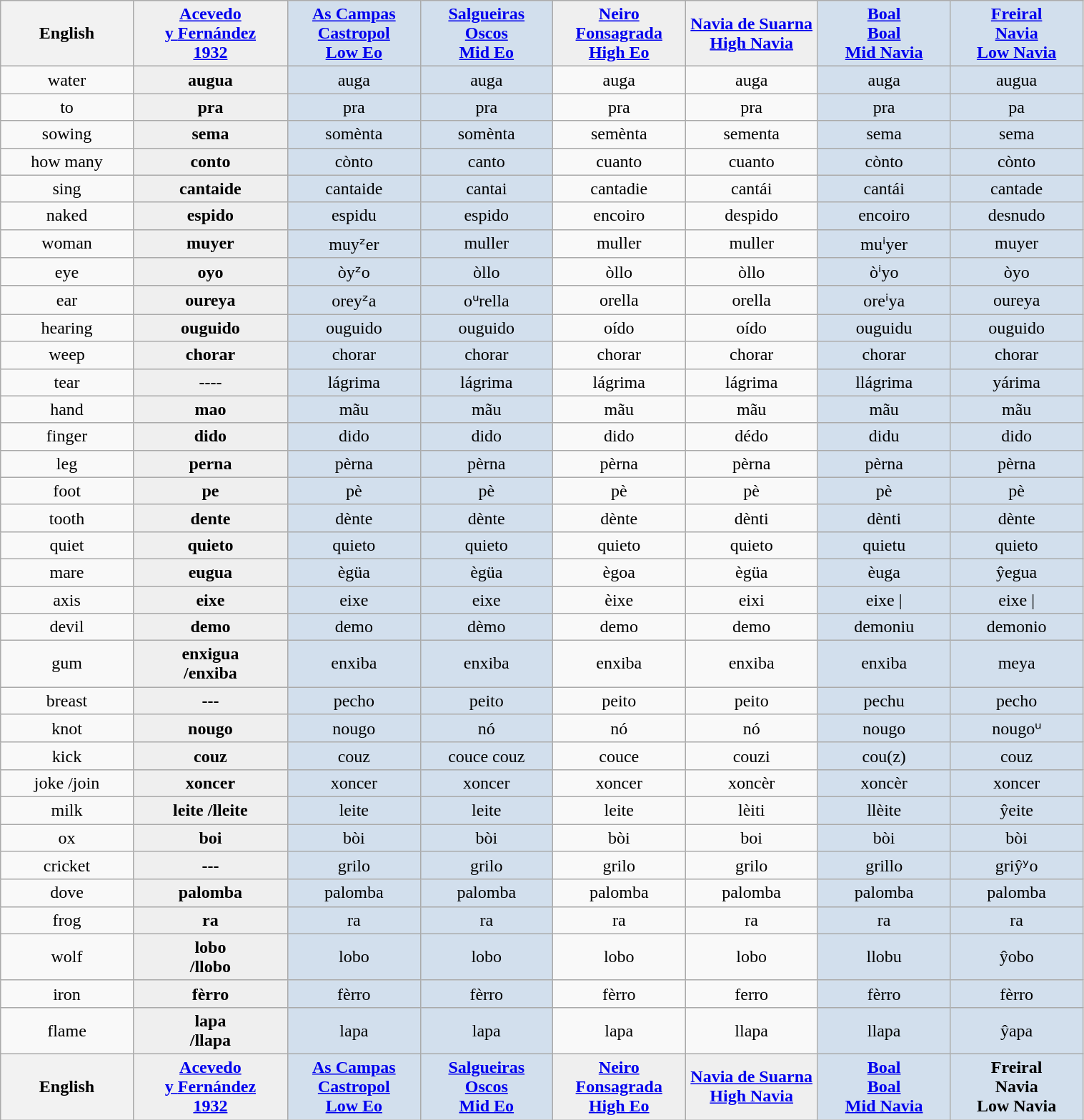<table class="wikitable">
<tr>
<th width=12%>English</th>
<th width=14% style="background:#efefef; color:Black"><a href='#'><strong>Acevedo</strong> <br>y <strong>Fernández</strong><br>1932</a></th>
<th width=12% style="background:#d2dfed; color:Black"><a href='#'><strong> As Campas</strong><br><strong>Castropol</strong><br><strong>Low Eo </strong></a></th>
<th width=12% style="background:#d2dfed; color:Black"><a href='#'><strong>Salgueiras</strong><br><strong>Oscos</strong><br><strong>Mid Eo</strong></a></th>
<th width=12% style="background:#efefef; color:Black"><a href='#'><strong>Neiro</strong><br><strong>Fonsagrada</strong><br><strong>High Eo</strong></a></th>
<th width=12% style="background:#efefef; color:Black"><a href='#'><strong>Navia de Suarna</strong><br><strong> High Navia</strong></a></th>
<th width=12% style="background:#d2dfed; color:Black"><a href='#'><strong>Boal</strong><br><strong>Boal</strong><br><strong>Mid Navia</strong></a></th>
<th width=12% style="background:#d2dfed; color:Black"><a href='#'><strong>Freiral</strong><br><strong>Navia</strong><br><strong>Low Navia</strong></a></th>
</tr>
<tr align="center">
<td>water</td>
<td style="background:#efefef"><strong>augua</strong></td>
<td style="background:#d2dfed">auga <br></td>
<td style="background:#d2dfed">auga <br></td>
<td>auga <br></td>
<td>auga <br></td>
<td style="background:#d2dfed">auga <br></td>
<td style="background:#d2dfed">augua <br></td>
</tr>
<tr align="center">
<td>to</td>
<td style="background:#efefef"><strong>pra</strong></td>
<td style="background:#d2dfed">pra<br></td>
<td style="background:#d2dfed">pra<br></td>
<td>pra<br></td>
<td>pra<br></td>
<td style="background:#d2dfed">pra<br></td>
<td style="background:#d2dfed">pa<br></td>
</tr>
<tr align="center">
<td>sowing</td>
<td style="background:#efefef"><strong>sema</strong></td>
<td style="background:#d2dfed">somènta <br></td>
<td style="background:#d2dfed">somènta <br> </td>
<td>semènta <br> </td>
<td>sementa <br> </td>
<td style="background:#d2dfed">sema <br> </td>
<td style="background:#d2dfed">sema  <br></td>
</tr>
<tr align="center">
<td>how many</td>
<td style="background:#efefef"><strong>conto</strong></td>
<td style="background:#d2dfed">cònto <br></td>
<td style="background:#d2dfed">canto  <br></td>
<td>cuanto <br></td>
<td>cuanto <br></td>
<td style="background:#d2dfed">cònto <br></td>
<td style="background:#d2dfed">cònto  <br></td>
</tr>
<tr align="center">
<td>sing</td>
<td style="background:#efefef"><strong>cantaide</strong></td>
<td style="background:#d2dfed">cantaide <br> </td>
<td style="background:#d2dfed">cantai <br></td>
<td>cantadie <br></td>
<td>cantái <br></td>
<td style="background:#d2dfed">cantái <br></td>
<td style="background:#d2dfed">cantade <br></td>
</tr>
<tr align="center">
<td>naked</td>
<td style="background:#efefef"><strong>espido</strong></td>
<td style="background:#d2dfed">espidu <br></td>
<td style="background:#d2dfed">espido <br></td>
<td>encoiro <br></td>
<td>despido <br></td>
<td style="background:#d2dfed">encoiro <br></td>
<td style="background:#d2dfed">desnudo  <br></td>
</tr>
<tr align="center">
<td>woman</td>
<td style="background:#efefef"><strong>muyer</strong></td>
<td style="background:#d2dfed">muyᶻer <br></td>
<td style="background:#d2dfed">muller <br></td>
<td>muller <br></td>
<td>muller <br></td>
<td style="background:#d2dfed">muⁱyer<br></td>
<td style="background:#d2dfed">muyer <br></td>
</tr>
<tr align="center">
<td>eye</td>
<td style="background:#efefef"><strong>oyo</strong></td>
<td style="background:#d2dfed">òyᶻo <br></td>
<td style="background:#d2dfed">òllo <br></td>
<td>òllo <br></td>
<td>òllo <br></td>
<td style="background:#d2dfed">òⁱyo  <br></td>
<td style="background:#d2dfed">òyo <br></td>
</tr>
<tr align="center">
<td>ear</td>
<td style="background:#efefef"><strong>oureya</strong></td>
<td style="background:#d2dfed">oreyᶻa <br></td>
<td style="background:#d2dfed">oᵘrella <br></td>
<td>orella <br></td>
<td>orella <br></td>
<td style="background:#d2dfed">oreⁱya <br></td>
<td style="background:#d2dfed">oureya <br></td>
</tr>
<tr align="center">
<td>hearing</td>
<td style="background:#efefef"><strong>ouguido </strong></td>
<td style="background:#d2dfed">ouguido <br></td>
<td style="background:#d2dfed">ouguido <br></td>
<td>oído <br></td>
<td>oído <br></td>
<td style="background:#d2dfed">ouguidu <br></td>
<td style="background:#d2dfed">ouguido <br></td>
</tr>
<tr align="center">
<td>weep</td>
<td style="background:#efefef"><strong>chorar</strong></td>
<td style="background:#d2dfed">chorar <br></td>
<td style="background:#d2dfed">chorar <br></td>
<td>chorar <br></td>
<td>chorar <br></td>
<td style="background:#d2dfed">chorar <br></td>
<td style="background:#d2dfed">chorar  <br></td>
</tr>
<tr align="center">
<td>tear</td>
<td style="background:#efefef"><strong>----</strong></td>
<td style="background:#d2dfed">lágrima <br></td>
<td style="background:#d2dfed">lágrima <br></td>
<td>lágrima <br></td>
<td>lágrima <br></td>
<td style="background:#d2dfed">llágrima <br></td>
<td style="background:#d2dfed">yárima  <br></td>
</tr>
<tr align="center">
<td>hand</td>
<td style="background:#efefef"><strong>mao</strong></td>
<td style="background:#d2dfed">mãu <br></td>
<td style="background:#d2dfed">mãu <br></td>
<td>mãu <br></td>
<td>mãu <br></td>
<td style="background:#d2dfed">mãu <br></td>
<td style="background:#d2dfed">mãu <br></td>
</tr>
<tr align="center">
<td>finger</td>
<td style="background:#efefef"><strong>dido </strong></td>
<td style="background:#d2dfed">dido <br></td>
<td style="background:#d2dfed">dido <br></td>
<td>dido <br></td>
<td>dédo <br></td>
<td style="background:#d2dfed">didu <br></td>
<td style="background:#d2dfed">dido <br></td>
</tr>
<tr align="center">
<td>leg</td>
<td style="background:#efefef"><strong>perna</strong></td>
<td style="background:#d2dfed">pèrna <br></td>
<td style="background:#d2dfed">pèrna <br></td>
<td>pèrna <br></td>
<td>pèrna <br></td>
<td style="background:#d2dfed">pèrna <br></td>
<td style="background:#d2dfed">pèrna <br></td>
</tr>
<tr align="center">
<td>foot</td>
<td style="background:#efefef"><strong>pe</strong></td>
<td style="background:#d2dfed">pè <br> </td>
<td style="background:#d2dfed">pè <br> </td>
<td>pè <br> </td>
<td>pè <br> </td>
<td style="background:#d2dfed">pè <br> </td>
<td style="background:#d2dfed">pè <br></td>
</tr>
<tr align="center">
<td>tooth</td>
<td style="background:#efefef"><strong>dente</strong></td>
<td style="background:#d2dfed">dènte <br></td>
<td style="background:#d2dfed">dènte <br></td>
<td>dènte <br> </td>
<td>dènti <br> </td>
<td style="background:#d2dfed">dènti <br></td>
<td style="background:#d2dfed">dènte <br></td>
</tr>
<tr align="center">
<td>quiet</td>
<td style="background:#efefef"><strong>quieto </strong></td>
<td style="background:#d2dfed">quieto <br> </td>
<td style="background:#d2dfed">quieto <br> </td>
<td>quieto <br> </td>
<td>quieto <br> </td>
<td style="background:#d2dfed">quietu  <br> </td>
<td style="background:#d2dfed">quieto  <br> </td>
</tr>
<tr align="center">
<td>mare</td>
<td style="background:#efefef"><strong>eugua</strong></td>
<td style="background:#d2dfed">ègüa <br></td>
<td style="background:#d2dfed">ègüa <br></td>
<td>ègoa <br></td>
<td>ègüa <br></td>
<td style="background:#d2dfed">èuga <br></td>
<td style="background:#d2dfed">ŷegua <br></td>
</tr>
<tr align="center">
<td>axis</td>
<td style="background:#efefef"><strong>eixe</strong></td>
<td style="background:#d2dfed">eixe <br></td>
<td style="background:#d2dfed">eixe <br></td>
<td>èixe <br></td>
<td>eixi <br></td>
<td style="background:#d2dfed">eixe |<br></td>
<td style="background:#d2dfed">eixe |<br></td>
</tr>
<tr align="center">
<td>devil</td>
<td style="background:#efefef"><strong>demo</strong></td>
<td style="background:#d2dfed">demo <br></td>
<td style="background:#d2dfed">dèmo <br></td>
<td>demo <br></td>
<td>demo <br></td>
<td style="background:#d2dfed">demoniu <br></td>
<td style="background:#d2dfed">demonio <br></td>
</tr>
<tr align="center">
<td>gum</td>
<td style="background:#efefef"><strong>enxigua <br>/enxiba</strong></td>
<td style="background:#d2dfed">enxiba <br></td>
<td style="background:#d2dfed">enxiba <br></td>
<td>enxiba<br></td>
<td>enxiba<br></td>
<td style="background:#d2dfed">enxiba<br></td>
<td style="background:#d2dfed">meya  <br></td>
</tr>
<tr align="center">
<td>breast</td>
<td style="background:#efefef"><strong>---</strong></td>
<td style="background:#d2dfed">pecho <br></td>
<td style="background:#d2dfed">peito <br></td>
<td>peito <br></td>
<td>peito <br></td>
<td style="background:#d2dfed">pechu <br></td>
<td style="background:#d2dfed">pecho <br></td>
</tr>
<tr align="center">
<td>knot</td>
<td style="background:#efefef"><strong>nougo</strong></td>
<td style="background:#d2dfed">nougo <br></td>
<td style="background:#d2dfed">nó <br></td>
<td>nó <br></td>
<td>nó <br></td>
<td style="background:#d2dfed">nougo <br></td>
<td style="background:#d2dfed">nougoᵘ  <br></td>
</tr>
<tr align="center">
<td>kick</td>
<td style="background:#efefef"><strong>couz</strong></td>
<td style="background:#d2dfed">couz <br></td>
<td style="background:#d2dfed">couce couz <br></td>
<td>couce <br></td>
<td>couzi <br></td>
<td style="background:#d2dfed">cou(z) <br></td>
<td style="background:#d2dfed">couz <br></td>
</tr>
<tr align="center">
<td>joke /join</td>
<td style="background:#efefef"><strong>xoncer </strong></td>
<td style="background:#d2dfed">xoncer <br></td>
<td style="background:#d2dfed">xoncer <br></td>
<td>xoncer <br></td>
<td>xoncèr <br></td>
<td style="background:#d2dfed">xoncèr <br></td>
<td style="background:#d2dfed">xoncer <br></td>
</tr>
<tr align="center">
<td>milk</td>
<td style="background:#efefef"><strong>leite /lleite</strong></td>
<td style="background:#d2dfed">leite <br></td>
<td style="background:#d2dfed">leite <br></td>
<td>leite <br></td>
<td>lèiti <br></td>
<td style="background:#d2dfed">llèite <br></td>
<td style="background:#d2dfed">ŷeite <br></td>
</tr>
<tr align="center">
<td>ox</td>
<td style="background:#efefef"><strong>boi</strong></td>
<td style="background:#d2dfed">bòi <br></td>
<td style="background:#d2dfed">bòi <br></td>
<td>bòi <br></td>
<td>boi <br></td>
<td style="background:#d2dfed">bòi <br></td>
<td style="background:#d2dfed">bòi <br></td>
</tr>
<tr align="center">
<td>cricket</td>
<td style="background:#efefef"><strong>---</strong></td>
<td style="background:#d2dfed">grilo <br></td>
<td style="background:#d2dfed">grilo <br></td>
<td>grilo <br></td>
<td>grilo <br></td>
<td style="background:#d2dfed">grillo <br></td>
<td style="background:#d2dfed">griŷʸo <br></td>
</tr>
<tr align="center">
<td>dove</td>
<td style="background:#efefef"><strong>palomba</strong></td>
<td style="background:#d2dfed">palomba <br></td>
<td style="background:#d2dfed">palomba <br></td>
<td>palomba <br></td>
<td>palomba <br></td>
<td style="background:#d2dfed">palomba <br></td>
<td style="background:#d2dfed">palomba <br></td>
</tr>
<tr align="center">
<td>frog</td>
<td style="background:#efefef"><strong>ra</strong></td>
<td style="background:#d2dfed">ra <br></td>
<td style="background:#d2dfed">ra <br></td>
<td>ra <br></td>
<td>ra <br></td>
<td style="background:#d2dfed">ra <br></td>
<td style="background:#d2dfed">ra <br></td>
</tr>
<tr align="center">
<td>wolf</td>
<td style="background:#efefef"><strong>lobo <br>/llobo</strong></td>
<td style="background:#d2dfed">lobo <br></td>
<td style="background:#d2dfed">lobo <br></td>
<td>lobo <br></td>
<td>lobo <br></td>
<td style="background:#d2dfed">llobu <br></td>
<td style="background:#d2dfed">ŷobo  <br></td>
</tr>
<tr align="center">
<td>iron</td>
<td style="background:#efefef"><strong>fèrro</strong></td>
<td style="background:#d2dfed">fèrro <br></td>
<td style="background:#d2dfed">fèrro <br></td>
<td>fèrro <br></td>
<td>ferro <br></td>
<td style="background:#d2dfed">fèrro <br></td>
<td style="background:#d2dfed">fèrro <br></td>
</tr>
<tr align="center">
<td>flame</td>
<td style="background:#efefef"><strong>lapa <br>/llapa</strong></td>
<td style="background:#d2dfed">lapa <br></td>
<td style="background:#d2dfed">lapa <br></td>
<td>lapa <br></td>
<td>llapa <br></td>
<td style="background:#d2dfed">llapa <br></td>
<td style="background:#d2dfed">ŷapa <br></td>
</tr>
<tr align="center">
<th width=12%>English</th>
<th width=14% style="background:#efefef; color:Black"><a href='#'><strong>Acevedo</strong> <br>y <strong>Fernández</strong><br>1932</a></th>
<th width=12% style="background:#d2dfed; color:Black"><a href='#'><strong> As Campas</strong><br><strong>Castropol</strong><br><strong>Low Eo </strong></a></th>
<th width=12% style="background:#d2dfed; color:Black"><a href='#'><strong>Salgueiras</strong><br><strong>Oscos</strong><br><strong>Mid Eo</strong></a></th>
<th width=12% style="background:#efefef; color:Black"><a href='#'><strong>Neiro</strong><br><strong>Fonsagrada</strong><br><strong>High Eo</strong></a></th>
<th width=12% style="background:#efefef; color:Black"><a href='#'><strong>Navia de Suarna</strong><br><strong> High Navia</strong></a></th>
<th width=12% style="background:#d2dfed; color:Black"><a href='#'><strong>Boal</strong><br><strong>Boal</strong><br><strong>Mid Navia</strong></a></th>
<th width=12% style="background:#d2dfed; color:Black"><strong>Freiral</strong><br><strong>Navia</strong><br><strong>Low Navia</strong></th>
</tr>
</table>
